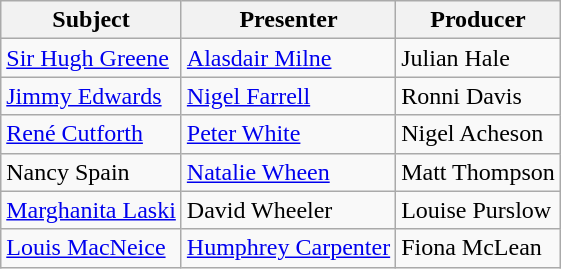<table class="wikitable">
<tr>
<th>Subject</th>
<th>Presenter</th>
<th>Producer</th>
</tr>
<tr>
<td><a href='#'>Sir Hugh Greene</a></td>
<td><a href='#'>Alasdair Milne</a></td>
<td>Julian Hale</td>
</tr>
<tr>
<td><a href='#'>Jimmy Edwards</a></td>
<td><a href='#'>Nigel Farrell</a></td>
<td>Ronni Davis</td>
</tr>
<tr>
<td><a href='#'>René Cutforth</a></td>
<td><a href='#'>Peter White</a></td>
<td>Nigel Acheson</td>
</tr>
<tr>
<td>Nancy Spain</td>
<td><a href='#'>Natalie Wheen</a></td>
<td>Matt Thompson</td>
</tr>
<tr>
<td><a href='#'>Marghanita Laski</a></td>
<td>David Wheeler</td>
<td>Louise Purslow</td>
</tr>
<tr>
<td><a href='#'>Louis MacNeice</a></td>
<td><a href='#'>Humphrey Carpenter</a></td>
<td>Fiona McLean</td>
</tr>
</table>
